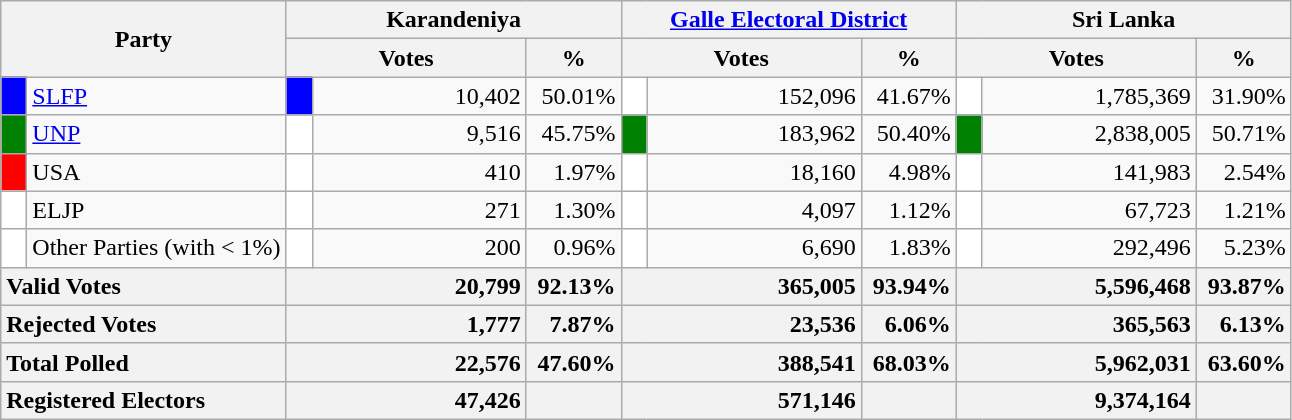<table class="wikitable">
<tr>
<th colspan="2" width="144px"rowspan="2">Party</th>
<th colspan="3" width="216px">Karandeniya</th>
<th colspan="3" width="216px"><a href='#'>Galle Electoral District</a></th>
<th colspan="3" width="216px">Sri Lanka</th>
</tr>
<tr>
<th colspan="2" width="144px">Votes</th>
<th>%</th>
<th colspan="2" width="144px">Votes</th>
<th>%</th>
<th colspan="2" width="144px">Votes</th>
<th>%</th>
</tr>
<tr>
<td style="background-color:blue;" width="10px"></td>
<td style="text-align:left;"><a href='#'>SLFP</a></td>
<td style="background-color:blue;" width="10px"></td>
<td style="text-align:right;">10,402</td>
<td style="text-align:right;">50.01%</td>
<td style="background-color:white;" width="10px"></td>
<td style="text-align:right;">152,096</td>
<td style="text-align:right;">41.67%</td>
<td style="background-color:white;" width="10px"></td>
<td style="text-align:right;">1,785,369</td>
<td style="text-align:right;">31.90%</td>
</tr>
<tr>
<td style="background-color:green;" width="10px"></td>
<td style="text-align:left;"><a href='#'>UNP</a></td>
<td style="background-color:white;" width="10px"></td>
<td style="text-align:right;">9,516</td>
<td style="text-align:right;">45.75%</td>
<td style="background-color:green;" width="10px"></td>
<td style="text-align:right;">183,962</td>
<td style="text-align:right;">50.40%</td>
<td style="background-color:green;" width="10px"></td>
<td style="text-align:right;">2,838,005</td>
<td style="text-align:right;">50.71%</td>
</tr>
<tr>
<td style="background-color:red;" width="10px"></td>
<td style="text-align:left;">USA</td>
<td style="background-color:white;" width="10px"></td>
<td style="text-align:right;">410</td>
<td style="text-align:right;">1.97%</td>
<td style="background-color:white;" width="10px"></td>
<td style="text-align:right;">18,160</td>
<td style="text-align:right;">4.98%</td>
<td style="background-color:white;" width="10px"></td>
<td style="text-align:right;">141,983</td>
<td style="text-align:right;">2.54%</td>
</tr>
<tr>
<td style="background-color:white;" width="10px"></td>
<td style="text-align:left;">ELJP</td>
<td style="background-color:white;" width="10px"></td>
<td style="text-align:right;">271</td>
<td style="text-align:right;">1.30%</td>
<td style="background-color:white;" width="10px"></td>
<td style="text-align:right;">4,097</td>
<td style="text-align:right;">1.12%</td>
<td style="background-color:white;" width="10px"></td>
<td style="text-align:right;">67,723</td>
<td style="text-align:right;">1.21%</td>
</tr>
<tr>
<td style="background-color:white;" width="10px"></td>
<td style="text-align:left;">Other Parties (with < 1%)</td>
<td style="background-color:white;" width="10px"></td>
<td style="text-align:right;">200</td>
<td style="text-align:right;">0.96%</td>
<td style="background-color:white;" width="10px"></td>
<td style="text-align:right;">6,690</td>
<td style="text-align:right;">1.83%</td>
<td style="background-color:white;" width="10px"></td>
<td style="text-align:right;">292,496</td>
<td style="text-align:right;">5.23%</td>
</tr>
<tr>
<th colspan="2" width="144px"style="text-align:left;">Valid Votes</th>
<th style="text-align:right;"colspan="2" width="144px">20,799</th>
<th style="text-align:right;">92.13%</th>
<th style="text-align:right;"colspan="2" width="144px">365,005</th>
<th style="text-align:right;">93.94%</th>
<th style="text-align:right;"colspan="2" width="144px">5,596,468</th>
<th style="text-align:right;">93.87%</th>
</tr>
<tr>
<th colspan="2" width="144px"style="text-align:left;">Rejected Votes</th>
<th style="text-align:right;"colspan="2" width="144px">1,777</th>
<th style="text-align:right;">7.87%</th>
<th style="text-align:right;"colspan="2" width="144px">23,536</th>
<th style="text-align:right;">6.06%</th>
<th style="text-align:right;"colspan="2" width="144px">365,563</th>
<th style="text-align:right;">6.13%</th>
</tr>
<tr>
<th colspan="2" width="144px"style="text-align:left;">Total Polled</th>
<th style="text-align:right;"colspan="2" width="144px">22,576</th>
<th style="text-align:right;">47.60%</th>
<th style="text-align:right;"colspan="2" width="144px">388,541</th>
<th style="text-align:right;">68.03%</th>
<th style="text-align:right;"colspan="2" width="144px">5,962,031</th>
<th style="text-align:right;">63.60%</th>
</tr>
<tr>
<th colspan="2" width="144px"style="text-align:left;">Registered Electors</th>
<th style="text-align:right;"colspan="2" width="144px">47,426</th>
<th></th>
<th style="text-align:right;"colspan="2" width="144px">571,146</th>
<th></th>
<th style="text-align:right;"colspan="2" width="144px">9,374,164</th>
<th></th>
</tr>
</table>
